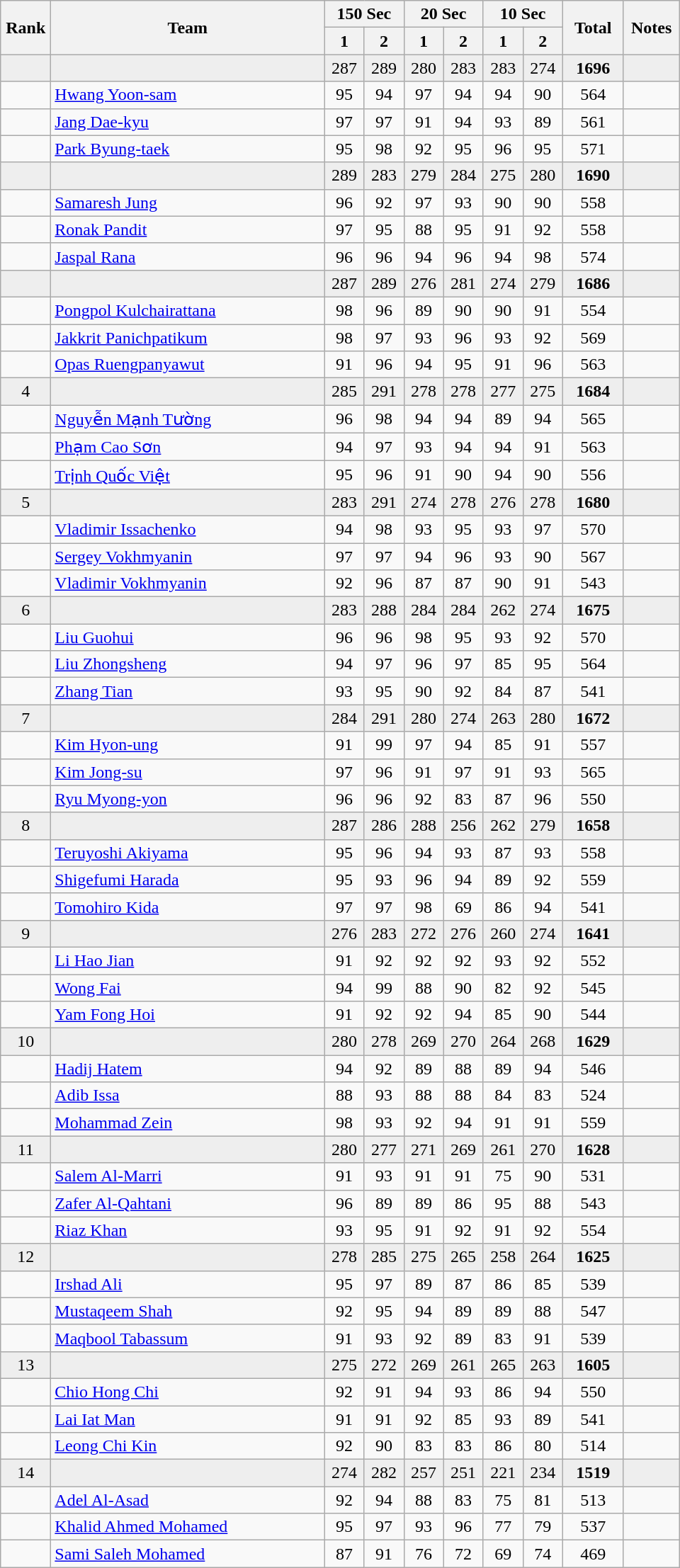<table class="wikitable" style="text-align:center">
<tr>
<th rowspan=2 width=40>Rank</th>
<th rowspan=2 width=250>Team</th>
<th colspan=2>150 Sec</th>
<th colspan=2>20 Sec</th>
<th colspan=2>10 Sec</th>
<th rowspan=2 width=50>Total</th>
<th rowspan=2 width=45>Notes</th>
</tr>
<tr>
<th width=30>1</th>
<th width=30>2</th>
<th width=30>1</th>
<th width=30>2</th>
<th width=30>1</th>
<th width=30>2</th>
</tr>
<tr bgcolor=eeeeee>
<td></td>
<td align=left></td>
<td>287</td>
<td>289</td>
<td>280</td>
<td>283</td>
<td>283</td>
<td>274</td>
<td><strong>1696</strong></td>
<td></td>
</tr>
<tr>
<td></td>
<td align=left><a href='#'>Hwang Yoon-sam</a></td>
<td>95</td>
<td>94</td>
<td>97</td>
<td>94</td>
<td>94</td>
<td>90</td>
<td>564</td>
<td></td>
</tr>
<tr>
<td></td>
<td align=left><a href='#'>Jang Dae-kyu</a></td>
<td>97</td>
<td>97</td>
<td>91</td>
<td>94</td>
<td>93</td>
<td>89</td>
<td>561</td>
<td></td>
</tr>
<tr>
<td></td>
<td align=left><a href='#'>Park Byung-taek</a></td>
<td>95</td>
<td>98</td>
<td>92</td>
<td>95</td>
<td>96</td>
<td>95</td>
<td>571</td>
<td></td>
</tr>
<tr bgcolor=eeeeee>
<td></td>
<td align=left></td>
<td>289</td>
<td>283</td>
<td>279</td>
<td>284</td>
<td>275</td>
<td>280</td>
<td><strong>1690</strong></td>
<td></td>
</tr>
<tr>
<td></td>
<td align=left><a href='#'>Samaresh Jung</a></td>
<td>96</td>
<td>92</td>
<td>97</td>
<td>93</td>
<td>90</td>
<td>90</td>
<td>558</td>
<td></td>
</tr>
<tr>
<td></td>
<td align=left><a href='#'>Ronak Pandit</a></td>
<td>97</td>
<td>95</td>
<td>88</td>
<td>95</td>
<td>91</td>
<td>92</td>
<td>558</td>
<td></td>
</tr>
<tr>
<td></td>
<td align=left><a href='#'>Jaspal Rana</a></td>
<td>96</td>
<td>96</td>
<td>94</td>
<td>96</td>
<td>94</td>
<td>98</td>
<td>574</td>
<td></td>
</tr>
<tr bgcolor=eeeeee>
<td></td>
<td align=left></td>
<td>287</td>
<td>289</td>
<td>276</td>
<td>281</td>
<td>274</td>
<td>279</td>
<td><strong>1686</strong></td>
<td></td>
</tr>
<tr>
<td></td>
<td align=left><a href='#'>Pongpol Kulchairattana</a></td>
<td>98</td>
<td>96</td>
<td>89</td>
<td>90</td>
<td>90</td>
<td>91</td>
<td>554</td>
<td></td>
</tr>
<tr>
<td></td>
<td align=left><a href='#'>Jakkrit Panichpatikum</a></td>
<td>98</td>
<td>97</td>
<td>93</td>
<td>96</td>
<td>93</td>
<td>92</td>
<td>569</td>
<td></td>
</tr>
<tr>
<td></td>
<td align=left><a href='#'>Opas Ruengpanyawut</a></td>
<td>91</td>
<td>96</td>
<td>94</td>
<td>95</td>
<td>91</td>
<td>96</td>
<td>563</td>
<td></td>
</tr>
<tr bgcolor=eeeeee>
<td>4</td>
<td align=left></td>
<td>285</td>
<td>291</td>
<td>278</td>
<td>278</td>
<td>277</td>
<td>275</td>
<td><strong>1684</strong></td>
<td></td>
</tr>
<tr>
<td></td>
<td align=left><a href='#'>Nguyễn Mạnh Tường</a></td>
<td>96</td>
<td>98</td>
<td>94</td>
<td>94</td>
<td>89</td>
<td>94</td>
<td>565</td>
<td></td>
</tr>
<tr>
<td></td>
<td align=left><a href='#'>Phạm Cao Sơn</a></td>
<td>94</td>
<td>97</td>
<td>93</td>
<td>94</td>
<td>94</td>
<td>91</td>
<td>563</td>
<td></td>
</tr>
<tr>
<td></td>
<td align=left><a href='#'>Trịnh Quốc Việt</a></td>
<td>95</td>
<td>96</td>
<td>91</td>
<td>90</td>
<td>94</td>
<td>90</td>
<td>556</td>
<td></td>
</tr>
<tr bgcolor=eeeeee>
<td>5</td>
<td align=left></td>
<td>283</td>
<td>291</td>
<td>274</td>
<td>278</td>
<td>276</td>
<td>278</td>
<td><strong>1680</strong></td>
<td></td>
</tr>
<tr>
<td></td>
<td align=left><a href='#'>Vladimir Issachenko</a></td>
<td>94</td>
<td>98</td>
<td>93</td>
<td>95</td>
<td>93</td>
<td>97</td>
<td>570</td>
<td></td>
</tr>
<tr>
<td></td>
<td align=left><a href='#'>Sergey Vokhmyanin</a></td>
<td>97</td>
<td>97</td>
<td>94</td>
<td>96</td>
<td>93</td>
<td>90</td>
<td>567</td>
<td></td>
</tr>
<tr>
<td></td>
<td align=left><a href='#'>Vladimir Vokhmyanin</a></td>
<td>92</td>
<td>96</td>
<td>87</td>
<td>87</td>
<td>90</td>
<td>91</td>
<td>543</td>
<td></td>
</tr>
<tr bgcolor=eeeeee>
<td>6</td>
<td align=left></td>
<td>283</td>
<td>288</td>
<td>284</td>
<td>284</td>
<td>262</td>
<td>274</td>
<td><strong>1675</strong></td>
<td></td>
</tr>
<tr>
<td></td>
<td align=left><a href='#'>Liu Guohui</a></td>
<td>96</td>
<td>96</td>
<td>98</td>
<td>95</td>
<td>93</td>
<td>92</td>
<td>570</td>
<td></td>
</tr>
<tr>
<td></td>
<td align=left><a href='#'>Liu Zhongsheng</a></td>
<td>94</td>
<td>97</td>
<td>96</td>
<td>97</td>
<td>85</td>
<td>95</td>
<td>564</td>
<td></td>
</tr>
<tr>
<td></td>
<td align=left><a href='#'>Zhang Tian</a></td>
<td>93</td>
<td>95</td>
<td>90</td>
<td>92</td>
<td>84</td>
<td>87</td>
<td>541</td>
<td></td>
</tr>
<tr bgcolor=eeeeee>
<td>7</td>
<td align=left></td>
<td>284</td>
<td>291</td>
<td>280</td>
<td>274</td>
<td>263</td>
<td>280</td>
<td><strong>1672</strong></td>
<td></td>
</tr>
<tr>
<td></td>
<td align=left><a href='#'>Kim Hyon-ung</a></td>
<td>91</td>
<td>99</td>
<td>97</td>
<td>94</td>
<td>85</td>
<td>91</td>
<td>557</td>
<td></td>
</tr>
<tr>
<td></td>
<td align=left><a href='#'>Kim Jong-su</a></td>
<td>97</td>
<td>96</td>
<td>91</td>
<td>97</td>
<td>91</td>
<td>93</td>
<td>565</td>
<td></td>
</tr>
<tr>
<td></td>
<td align=left><a href='#'>Ryu Myong-yon</a></td>
<td>96</td>
<td>96</td>
<td>92</td>
<td>83</td>
<td>87</td>
<td>96</td>
<td>550</td>
<td></td>
</tr>
<tr bgcolor=eeeeee>
<td>8</td>
<td align=left></td>
<td>287</td>
<td>286</td>
<td>288</td>
<td>256</td>
<td>262</td>
<td>279</td>
<td><strong>1658</strong></td>
<td></td>
</tr>
<tr>
<td></td>
<td align=left><a href='#'>Teruyoshi Akiyama</a></td>
<td>95</td>
<td>96</td>
<td>94</td>
<td>93</td>
<td>87</td>
<td>93</td>
<td>558</td>
<td></td>
</tr>
<tr>
<td></td>
<td align=left><a href='#'>Shigefumi Harada</a></td>
<td>95</td>
<td>93</td>
<td>96</td>
<td>94</td>
<td>89</td>
<td>92</td>
<td>559</td>
<td></td>
</tr>
<tr>
<td></td>
<td align=left><a href='#'>Tomohiro Kida</a></td>
<td>97</td>
<td>97</td>
<td>98</td>
<td>69</td>
<td>86</td>
<td>94</td>
<td>541</td>
<td></td>
</tr>
<tr bgcolor=eeeeee>
<td>9</td>
<td align=left></td>
<td>276</td>
<td>283</td>
<td>272</td>
<td>276</td>
<td>260</td>
<td>274</td>
<td><strong>1641</strong></td>
<td></td>
</tr>
<tr>
<td></td>
<td align=left><a href='#'>Li Hao Jian</a></td>
<td>91</td>
<td>92</td>
<td>92</td>
<td>92</td>
<td>93</td>
<td>92</td>
<td>552</td>
<td></td>
</tr>
<tr>
<td></td>
<td align=left><a href='#'>Wong Fai</a></td>
<td>94</td>
<td>99</td>
<td>88</td>
<td>90</td>
<td>82</td>
<td>92</td>
<td>545</td>
<td></td>
</tr>
<tr>
<td></td>
<td align=left><a href='#'>Yam Fong Hoi</a></td>
<td>91</td>
<td>92</td>
<td>92</td>
<td>94</td>
<td>85</td>
<td>90</td>
<td>544</td>
<td></td>
</tr>
<tr bgcolor=eeeeee>
<td>10</td>
<td align=left></td>
<td>280</td>
<td>278</td>
<td>269</td>
<td>270</td>
<td>264</td>
<td>268</td>
<td><strong>1629</strong></td>
<td></td>
</tr>
<tr>
<td></td>
<td align=left><a href='#'>Hadij Hatem</a></td>
<td>94</td>
<td>92</td>
<td>89</td>
<td>88</td>
<td>89</td>
<td>94</td>
<td>546</td>
<td></td>
</tr>
<tr>
<td></td>
<td align=left><a href='#'>Adib Issa</a></td>
<td>88</td>
<td>93</td>
<td>88</td>
<td>88</td>
<td>84</td>
<td>83</td>
<td>524</td>
<td></td>
</tr>
<tr>
<td></td>
<td align=left><a href='#'>Mohammad Zein</a></td>
<td>98</td>
<td>93</td>
<td>92</td>
<td>94</td>
<td>91</td>
<td>91</td>
<td>559</td>
<td></td>
</tr>
<tr bgcolor=eeeeee>
<td>11</td>
<td align=left></td>
<td>280</td>
<td>277</td>
<td>271</td>
<td>269</td>
<td>261</td>
<td>270</td>
<td><strong>1628</strong></td>
<td></td>
</tr>
<tr>
<td></td>
<td align=left><a href='#'>Salem Al-Marri</a></td>
<td>91</td>
<td>93</td>
<td>91</td>
<td>91</td>
<td>75</td>
<td>90</td>
<td>531</td>
<td></td>
</tr>
<tr>
<td></td>
<td align=left><a href='#'>Zafer Al-Qahtani</a></td>
<td>96</td>
<td>89</td>
<td>89</td>
<td>86</td>
<td>95</td>
<td>88</td>
<td>543</td>
<td></td>
</tr>
<tr>
<td></td>
<td align=left><a href='#'>Riaz Khan</a></td>
<td>93</td>
<td>95</td>
<td>91</td>
<td>92</td>
<td>91</td>
<td>92</td>
<td>554</td>
<td></td>
</tr>
<tr bgcolor=eeeeee>
<td>12</td>
<td align=left></td>
<td>278</td>
<td>285</td>
<td>275</td>
<td>265</td>
<td>258</td>
<td>264</td>
<td><strong>1625</strong></td>
<td></td>
</tr>
<tr>
<td></td>
<td align=left><a href='#'>Irshad Ali</a></td>
<td>95</td>
<td>97</td>
<td>89</td>
<td>87</td>
<td>86</td>
<td>85</td>
<td>539</td>
<td></td>
</tr>
<tr>
<td></td>
<td align=left><a href='#'>Mustaqeem Shah</a></td>
<td>92</td>
<td>95</td>
<td>94</td>
<td>89</td>
<td>89</td>
<td>88</td>
<td>547</td>
<td></td>
</tr>
<tr>
<td></td>
<td align=left><a href='#'>Maqbool Tabassum</a></td>
<td>91</td>
<td>93</td>
<td>92</td>
<td>89</td>
<td>83</td>
<td>91</td>
<td>539</td>
<td></td>
</tr>
<tr bgcolor=eeeeee>
<td>13</td>
<td align=left></td>
<td>275</td>
<td>272</td>
<td>269</td>
<td>261</td>
<td>265</td>
<td>263</td>
<td><strong>1605</strong></td>
<td></td>
</tr>
<tr>
<td></td>
<td align=left><a href='#'>Chio Hong Chi</a></td>
<td>92</td>
<td>91</td>
<td>94</td>
<td>93</td>
<td>86</td>
<td>94</td>
<td>550</td>
<td></td>
</tr>
<tr>
<td></td>
<td align=left><a href='#'>Lai Iat Man</a></td>
<td>91</td>
<td>91</td>
<td>92</td>
<td>85</td>
<td>93</td>
<td>89</td>
<td>541</td>
<td></td>
</tr>
<tr>
<td></td>
<td align=left><a href='#'>Leong Chi Kin</a></td>
<td>92</td>
<td>90</td>
<td>83</td>
<td>83</td>
<td>86</td>
<td>80</td>
<td>514</td>
<td></td>
</tr>
<tr bgcolor=eeeeee>
<td>14</td>
<td align=left></td>
<td>274</td>
<td>282</td>
<td>257</td>
<td>251</td>
<td>221</td>
<td>234</td>
<td><strong>1519</strong></td>
<td></td>
</tr>
<tr>
<td></td>
<td align=left><a href='#'>Adel Al-Asad</a></td>
<td>92</td>
<td>94</td>
<td>88</td>
<td>83</td>
<td>75</td>
<td>81</td>
<td>513</td>
<td></td>
</tr>
<tr>
<td></td>
<td align=left><a href='#'>Khalid Ahmed Mohamed</a></td>
<td>95</td>
<td>97</td>
<td>93</td>
<td>96</td>
<td>77</td>
<td>79</td>
<td>537</td>
<td></td>
</tr>
<tr>
<td></td>
<td align=left><a href='#'>Sami Saleh Mohamed</a></td>
<td>87</td>
<td>91</td>
<td>76</td>
<td>72</td>
<td>69</td>
<td>74</td>
<td>469</td>
<td></td>
</tr>
</table>
